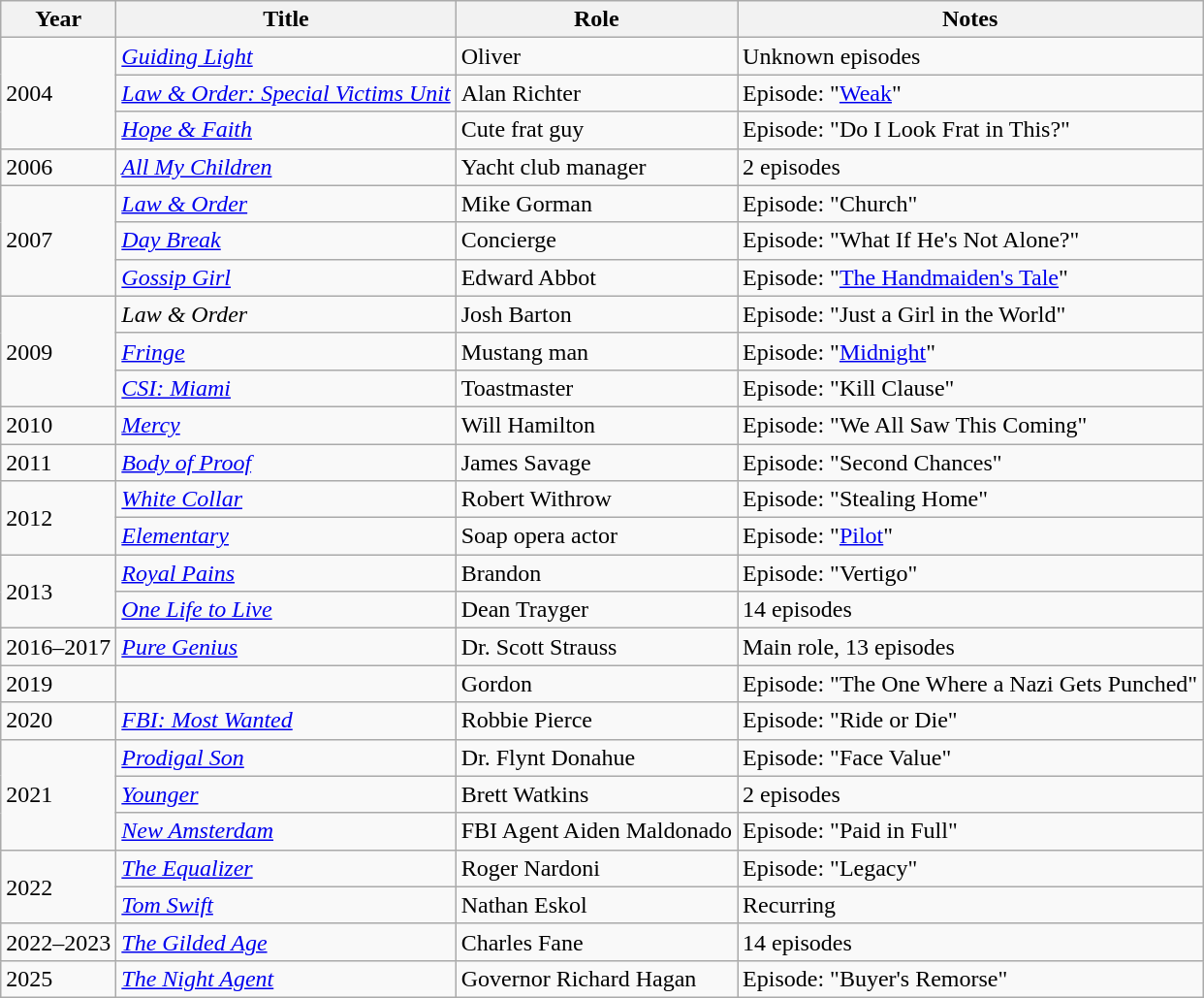<table class="wikitable sortable">
<tr>
<th>Year</th>
<th>Title</th>
<th>Role</th>
<th class="unsortable">Notes</th>
</tr>
<tr>
<td rowspan="3">2004</td>
<td><em><a href='#'>Guiding Light</a></em></td>
<td>Oliver</td>
<td>Unknown episodes</td>
</tr>
<tr>
<td><em><a href='#'>Law & Order: Special Victims Unit</a></em></td>
<td>Alan Richter</td>
<td>Episode: "<a href='#'>Weak</a>"</td>
</tr>
<tr>
<td><em><a href='#'>Hope & Faith</a></em></td>
<td>Cute frat guy</td>
<td>Episode: "Do I Look Frat in This?"</td>
</tr>
<tr>
<td>2006</td>
<td><em><a href='#'>All My Children</a></em></td>
<td>Yacht club manager</td>
<td>2 episodes</td>
</tr>
<tr>
<td rowspan="3">2007</td>
<td><em><a href='#'>Law & Order</a></em></td>
<td>Mike Gorman</td>
<td>Episode: "Church"</td>
</tr>
<tr>
<td><em><a href='#'>Day Break</a></em></td>
<td>Concierge</td>
<td>Episode: "What If He's Not Alone?"</td>
</tr>
<tr>
<td><em><a href='#'>Gossip Girl</a></em></td>
<td>Edward Abbot</td>
<td>Episode: "<a href='#'>The Handmaiden's Tale</a>"</td>
</tr>
<tr>
<td rowspan="3">2009</td>
<td><em>Law & Order</em></td>
<td>Josh Barton</td>
<td>Episode: "Just a Girl in the World"</td>
</tr>
<tr>
<td><em><a href='#'>Fringe</a></em></td>
<td>Mustang man</td>
<td>Episode: "<a href='#'>Midnight</a>"</td>
</tr>
<tr>
<td><em><a href='#'>CSI: Miami</a></em></td>
<td>Toastmaster</td>
<td>Episode: "Kill Clause"</td>
</tr>
<tr>
<td>2010</td>
<td><em><a href='#'>Mercy</a></em></td>
<td>Will Hamilton</td>
<td>Episode: "We All Saw This Coming"</td>
</tr>
<tr>
<td>2011</td>
<td><em><a href='#'>Body of Proof</a></em></td>
<td>James Savage</td>
<td>Episode: "Second Chances"</td>
</tr>
<tr>
<td rowspan="2">2012</td>
<td><em><a href='#'>White Collar</a></em></td>
<td>Robert Withrow</td>
<td>Episode: "Stealing Home"</td>
</tr>
<tr>
<td><em><a href='#'>Elementary</a></em></td>
<td>Soap opera actor</td>
<td>Episode: "<a href='#'>Pilot</a>"</td>
</tr>
<tr>
<td rowspan="2">2013</td>
<td><em><a href='#'>Royal Pains</a></em></td>
<td>Brandon</td>
<td>Episode: "Vertigo"</td>
</tr>
<tr>
<td><em><a href='#'>One Life to Live</a></em></td>
<td>Dean Trayger</td>
<td>14 episodes</td>
</tr>
<tr>
<td>2016–2017</td>
<td><em><a href='#'>Pure Genius</a></em></td>
<td>Dr. Scott Strauss</td>
<td>Main role, 13 episodes</td>
</tr>
<tr>
<td>2019</td>
<td><em></em></td>
<td>Gordon</td>
<td>Episode: "The One Where a Nazi Gets Punched"</td>
</tr>
<tr>
<td>2020</td>
<td><em><a href='#'>FBI: Most Wanted</a></em></td>
<td>Robbie Pierce</td>
<td>Episode: "Ride or Die"</td>
</tr>
<tr>
<td rowspan="3">2021</td>
<td><em><a href='#'>Prodigal Son</a></em></td>
<td>Dr. Flynt Donahue</td>
<td>Episode: "Face Value"</td>
</tr>
<tr>
<td><em><a href='#'>Younger</a></em></td>
<td>Brett Watkins</td>
<td>2 episodes</td>
</tr>
<tr>
<td><em><a href='#'>New Amsterdam</a></em></td>
<td>FBI Agent Aiden Maldonado</td>
<td>Episode: "Paid in Full"</td>
</tr>
<tr>
<td rowspan="2">2022</td>
<td><em><a href='#'>The Equalizer</a></em></td>
<td>Roger Nardoni</td>
<td>Episode: "Legacy"</td>
</tr>
<tr>
<td><em><a href='#'>Tom Swift</a></em></td>
<td>Nathan Eskol</td>
<td>Recurring</td>
</tr>
<tr>
<td>2022–2023</td>
<td><em><a href='#'>The Gilded Age</a></em></td>
<td>Charles Fane</td>
<td>14 episodes</td>
</tr>
<tr>
<td>2025</td>
<td><em><a href='#'>The Night Agent</a></em></td>
<td>Governor Richard Hagan</td>
<td>Episode: "Buyer's Remorse"</td>
</tr>
</table>
